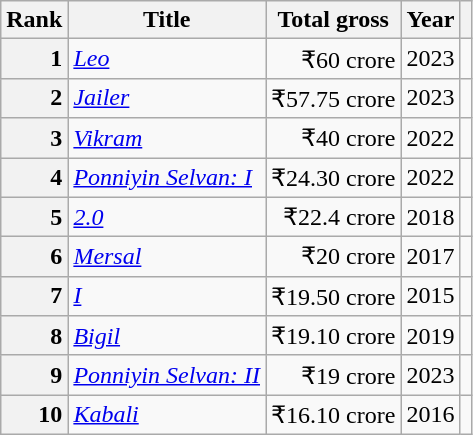<table class="wikitable sortable plainrowheaders">
<tr>
<th scope="col">Rank</th>
<th scope="col">Title</th>
<th scope="col">Total gross</th>
<th scope="col">Year</th>
<th scope="col" class="unsortable"></th>
</tr>
<tr>
<th scope="row" style="text-align:right">1</th>
<td><em><a href='#'>Leo</a></em></td>
<td align="right">₹60 crore</td>
<td style="text-align:center;">2023</td>
<td style="text-align:center;"></td>
</tr>
<tr>
<th scope="row" style="text-align:right">2</th>
<td><em><a href='#'>Jailer</a></em></td>
<td align="right">₹57.75 crore</td>
<td style="text-align:center;">2023</td>
<td style="text-align:center;"></td>
</tr>
<tr>
<th scope="row" style="text-align:right">3</th>
<td><em><a href='#'>Vikram</a></em></td>
<td align="right">₹40 crore</td>
<td style="text-align:center;">2022</td>
<td style="text-align:center;"></td>
</tr>
<tr>
<th scope="row" style="text-align:right">4</th>
<td><em><a href='#'>Ponniyin Selvan: I</a></em></td>
<td align="right">₹24.30 crore</td>
<td style="text-align:center;">2022</td>
<td style="text-align:center;"></td>
</tr>
<tr>
<th scope="row" style="text-align:right">5</th>
<td><em><a href='#'>2.0</a></em></td>
<td align="right">₹22.4 crore</td>
<td style="text-align:center;">2018</td>
<td style="text-align:center;"></td>
</tr>
<tr>
<th scope="row" style="text-align:right">6</th>
<td><em><a href='#'>Mersal</a></em></td>
<td align="right">₹20 crore</td>
<td style="text-align:center;">2017</td>
<td style="text-align:center;"></td>
</tr>
<tr>
<th scope="row" style="text-align:right">7</th>
<td><em><a href='#'>I</a></em></td>
<td align="right">₹19.50 crore</td>
<td style="text-align:center;">2015</td>
<td style="text-align:center;"></td>
</tr>
<tr>
<th scope="row" style="text-align:right">8</th>
<td><em><a href='#'>Bigil</a></em></td>
<td align="right">₹19.10 crore</td>
<td style="text-align:center;">2019</td>
<td style="text-align:center;"></td>
</tr>
<tr>
<th scope="row" style="text-align:right">9</th>
<td><em><a href='#'>Ponniyin Selvan: II</a></em></td>
<td align="right">₹19 crore</td>
<td style="text-align:center;">2023</td>
<td style="text-align:center;"></td>
</tr>
<tr>
<th scope="row" style="text-align:right">10</th>
<td><em><a href='#'>Kabali</a></em></td>
<td align="right">₹16.10 crore</td>
<td style="text-align:center;">2016</td>
<td style="text-align:center;"></td>
</tr>
</table>
